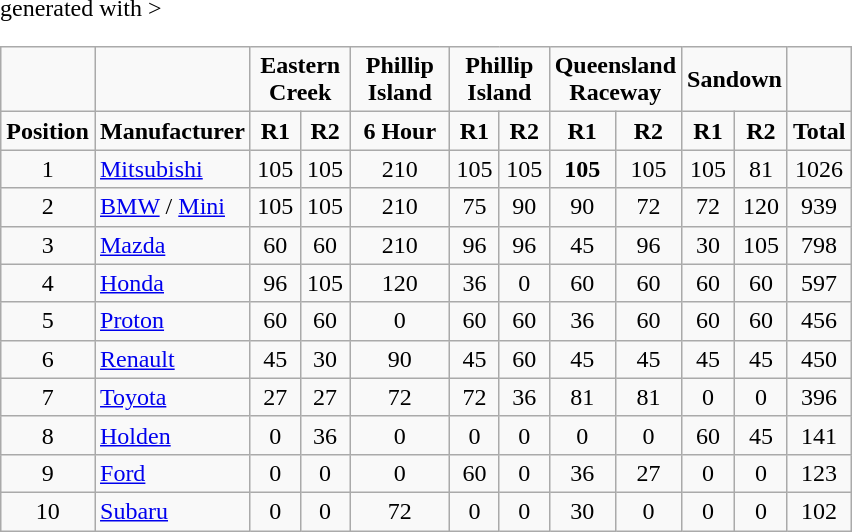<table class="wikitable" <hiddentext>generated with >
<tr>
<td height="14" align="center"> </td>
<td> </td>
<td style="font-weight:bold" width="59" colspan="2" align="center">Eastern Creek</td>
<td style="font-weight:bold" width="59" align="center">Phillip Island</td>
<td style="font-weight:bold" width="59" colspan="2" align="center">Phillip Island</td>
<td style="font-weight:bold" width="59" colspan="2" align="center">Queensland Raceway</td>
<td style="font-weight:bold" width="59" colspan="2" align="center">Sandown</td>
<td> </td>
</tr>
<tr style="font-weight:bold">
<td height="14" align="center">Position</td>
<td>Manufacturer</td>
<td align="center">R1</td>
<td align="center">R2</td>
<td align="center">6 Hour</td>
<td align="center">R1</td>
<td align="center">R2</td>
<td align="center">R1</td>
<td align="center">R2</td>
<td align="center">R1</td>
<td align="center">R2</td>
<td align="center">Total</td>
</tr>
<tr>
<td height="14" align="center">1</td>
<td><a href='#'>Mitsubishi</a></td>
<td align="center">105</td>
<td align="center">105</td>
<td align="center">210</td>
<td align="center">105</td>
<td align="center">105</td>
<td style="font-weight:bold" align="center">105</td>
<td align="center">105</td>
<td align="center">105</td>
<td align="center">81</td>
<td align="center">1026</td>
</tr>
<tr>
<td height="14" align="center">2</td>
<td><a href='#'>BMW</a> / <a href='#'>Mini</a></td>
<td align="center">105</td>
<td align="center">105</td>
<td align="center">210</td>
<td align="center">75</td>
<td align="center">90</td>
<td align="center">90</td>
<td align="center">72</td>
<td align="center">72</td>
<td align="center">120</td>
<td align="center">939</td>
</tr>
<tr>
<td height="14" align="center">3</td>
<td><a href='#'>Mazda</a></td>
<td align="center">60</td>
<td align="center">60</td>
<td align="center">210</td>
<td align="center">96</td>
<td align="center">96</td>
<td align="center">45</td>
<td align="center">96</td>
<td align="center">30</td>
<td align="center">105</td>
<td align="center">798</td>
</tr>
<tr>
<td height="14" align="center">4</td>
<td><a href='#'>Honda</a></td>
<td align="center">96</td>
<td align="center">105</td>
<td align="center">120</td>
<td align="center">36</td>
<td align="center">0</td>
<td align="center">60</td>
<td align="center">60</td>
<td align="center">60</td>
<td align="center">60</td>
<td align="center">597</td>
</tr>
<tr>
<td height="14" align="center">5</td>
<td><a href='#'>Proton</a></td>
<td align="center">60</td>
<td align="center">60</td>
<td align="center">0</td>
<td align="center">60</td>
<td align="center">60</td>
<td align="center">36</td>
<td align="center">60</td>
<td align="center">60</td>
<td align="center">60</td>
<td align="center">456</td>
</tr>
<tr>
<td height="14" align="center">6</td>
<td><a href='#'>Renault</a></td>
<td align="center">45</td>
<td align="center">30</td>
<td align="center">90</td>
<td align="center">45</td>
<td align="center">60</td>
<td align="center">45</td>
<td align="center">45</td>
<td align="center">45</td>
<td align="center">45</td>
<td align="center">450</td>
</tr>
<tr>
<td height="14" align="center">7</td>
<td><a href='#'>Toyota</a></td>
<td align="center">27</td>
<td align="center">27</td>
<td align="center">72</td>
<td align="center">72</td>
<td align="center">36</td>
<td align="center">81</td>
<td align="center">81</td>
<td align="center">0</td>
<td align="center">0</td>
<td align="center">396</td>
</tr>
<tr>
<td height="14" align="center">8</td>
<td><a href='#'>Holden</a></td>
<td align="center">0</td>
<td align="center">36</td>
<td align="center">0</td>
<td align="center">0</td>
<td align="center">0</td>
<td align="center">0</td>
<td align="center">0</td>
<td align="center">60</td>
<td align="center">45</td>
<td align="center">141</td>
</tr>
<tr>
<td height="14" align="center">9</td>
<td><a href='#'>Ford</a></td>
<td align="center">0</td>
<td align="center">0</td>
<td align="center">0</td>
<td align="center">60</td>
<td align="center">0</td>
<td align="center">36</td>
<td align="center">27</td>
<td align="center">0</td>
<td align="center">0</td>
<td align="center">123</td>
</tr>
<tr>
<td height="14" align="center">10</td>
<td><a href='#'>Subaru</a></td>
<td align="center">0</td>
<td align="center">0</td>
<td align="center">72</td>
<td align="center">0</td>
<td align="center">0</td>
<td align="center">30</td>
<td align="center">0</td>
<td align="center">0</td>
<td align="center">0</td>
<td align="center">102</td>
</tr>
</table>
